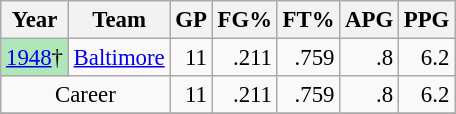<table class="wikitable sortable" style="font-size:95%; text-align:right;">
<tr>
<th>Year</th>
<th>Team</th>
<th>GP</th>
<th>FG%</th>
<th>FT%</th>
<th>APG</th>
<th>PPG</th>
</tr>
<tr>
<td style="text-align:left;background:#afe6ba;"><a href='#'>1948</a>†</td>
<td style="text-align:left;"><a href='#'>Baltimore</a></td>
<td>11</td>
<td>.211</td>
<td>.759</td>
<td>.8</td>
<td>6.2</td>
</tr>
<tr>
<td style="text-align:center;" colspan="2">Career</td>
<td>11</td>
<td>.211</td>
<td>.759</td>
<td>.8</td>
<td>6.2</td>
</tr>
<tr>
</tr>
</table>
